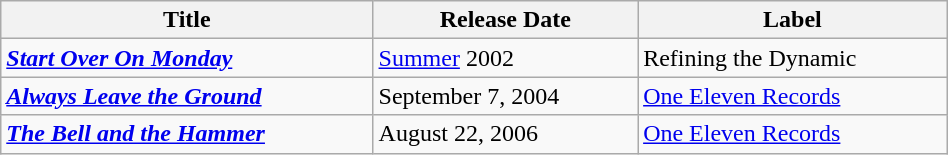<table class="wikitable" style="width:50%;">
<tr>
<th>Title</th>
<th>Release Date</th>
<th>Label</th>
</tr>
<tr>
<td><strong><em><a href='#'>Start Over On Monday</a></em></strong></td>
<td><a href='#'>Summer</a> 2002</td>
<td>Refining the Dynamic</td>
</tr>
<tr>
<td><strong><em><a href='#'>Always Leave the Ground</a></em></strong></td>
<td>September 7, 2004</td>
<td><a href='#'>One Eleven Records</a></td>
</tr>
<tr>
<td><strong><em><a href='#'>The Bell and the Hammer</a></em></strong></td>
<td>August 22, 2006</td>
<td><a href='#'>One Eleven Records</a></td>
</tr>
</table>
